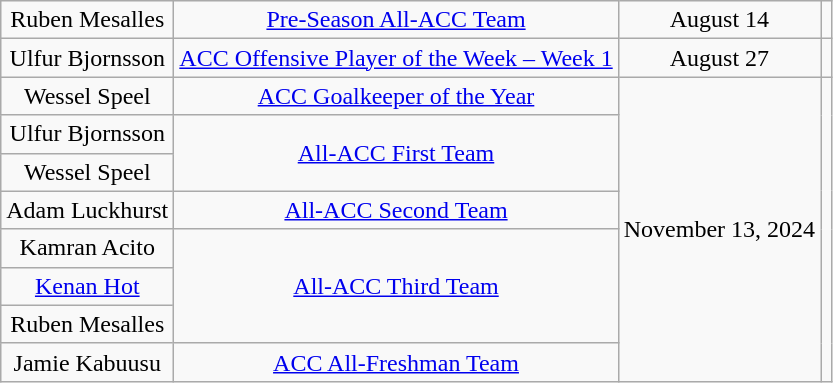<table class="wikitable sortable" style="text-align: center">
<tr>
<td>Ruben Mesalles</td>
<td><a href='#'>Pre-Season All-ACC Team</a></td>
<td>August 14</td>
<td></td>
</tr>
<tr>
<td>Ulfur Bjornsson</td>
<td><a href='#'>ACC Offensive Player of the Week – Week 1</a></td>
<td>August 27</td>
<td></td>
</tr>
<tr>
<td>Wessel Speel</td>
<td><a href='#'>ACC Goalkeeper of the Year</a></td>
<td rowspan=8>November 13, 2024</td>
<td rowspan=8></td>
</tr>
<tr>
<td>Ulfur Bjornsson</td>
<td rowspan=2><a href='#'>All-ACC First Team</a></td>
</tr>
<tr>
<td>Wessel Speel</td>
</tr>
<tr>
<td>Adam Luckhurst</td>
<td><a href='#'>All-ACC Second Team</a></td>
</tr>
<tr>
<td>Kamran Acito</td>
<td rowspan=3><a href='#'>All-ACC Third Team</a></td>
</tr>
<tr>
<td><a href='#'>Kenan Hot</a></td>
</tr>
<tr>
<td>Ruben Mesalles</td>
</tr>
<tr>
<td>Jamie Kabuusu</td>
<td><a href='#'>ACC All-Freshman Team</a></td>
</tr>
</table>
